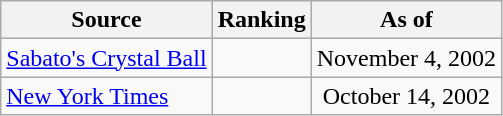<table class="wikitable" style="text-align:center">
<tr>
<th>Source</th>
<th>Ranking</th>
<th>As of</th>
</tr>
<tr>
<td align=left><a href='#'>Sabato's Crystal Ball</a></td>
<td></td>
<td>November 4, 2002</td>
</tr>
<tr>
<td align=left><a href='#'>New York Times</a></td>
<td></td>
<td>October 14, 2002</td>
</tr>
</table>
